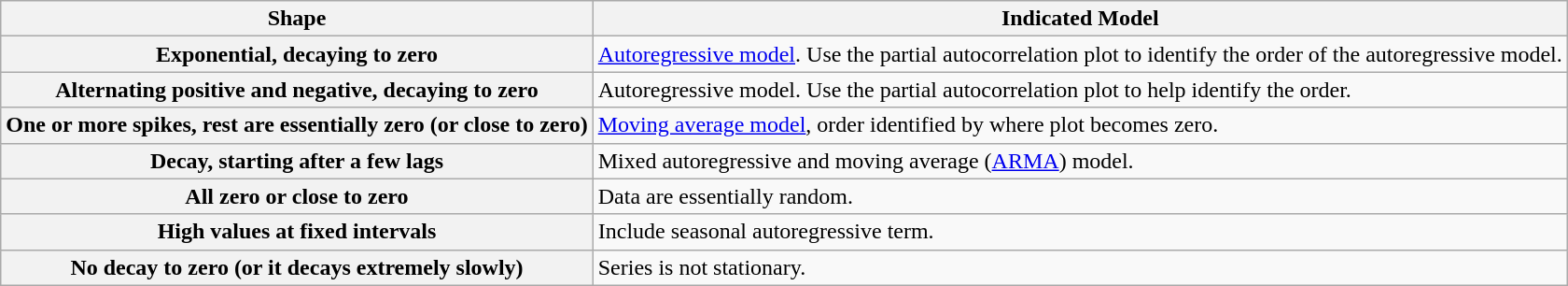<table class="wikitable" style="text-align:left">
<tr>
<th>Shape</th>
<th>Indicated Model</th>
</tr>
<tr>
<th>Exponential, decaying to zero</th>
<td><a href='#'>Autoregressive model</a>. Use the partial autocorrelation plot to identify the order of the autoregressive model.</td>
</tr>
<tr>
<th>Alternating positive and negative, decaying to zero</th>
<td>Autoregressive model. Use the partial autocorrelation plot to help identify the order.</td>
</tr>
<tr>
<th>One or more spikes, rest are essentially zero (or close to zero)</th>
<td><a href='#'>Moving average model</a>, order identified by where plot becomes zero.</td>
</tr>
<tr>
<th>Decay, starting after a few lags</th>
<td>Mixed autoregressive and moving average (<a href='#'>ARMA</a>) model.</td>
</tr>
<tr>
<th>All zero or close to zero</th>
<td>Data are essentially random.</td>
</tr>
<tr>
<th>High values at fixed intervals</th>
<td>Include seasonal autoregressive term.</td>
</tr>
<tr>
<th>No decay to zero (or it decays extremely slowly)</th>
<td>Series is not stationary.</td>
</tr>
</table>
